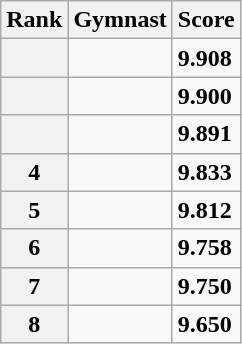<table class="wikitable sortable">
<tr>
<th scope="col">Rank</th>
<th scope="col">Gymnast</th>
<th scope="col">Score</th>
</tr>
<tr>
<th scope="row"></th>
<td></td>
<td><strong>9.908</strong></td>
</tr>
<tr>
<th scope="row"></th>
<td></td>
<td><strong>9.900</strong></td>
</tr>
<tr>
<th scope="row"></th>
<td></td>
<td><strong>9.891</strong></td>
</tr>
<tr>
<th scope="row">4</th>
<td></td>
<td><strong>9.833</strong></td>
</tr>
<tr>
<th scope="row">5</th>
<td></td>
<td><strong>9.812</strong></td>
</tr>
<tr>
<th scope="row">6</th>
<td></td>
<td><strong>9.758</strong></td>
</tr>
<tr>
<th scope="row">7</th>
<td></td>
<td><strong>9.750</strong></td>
</tr>
<tr>
<th scope="row">8</th>
<td></td>
<td><strong>9.650</strong></td>
</tr>
</table>
